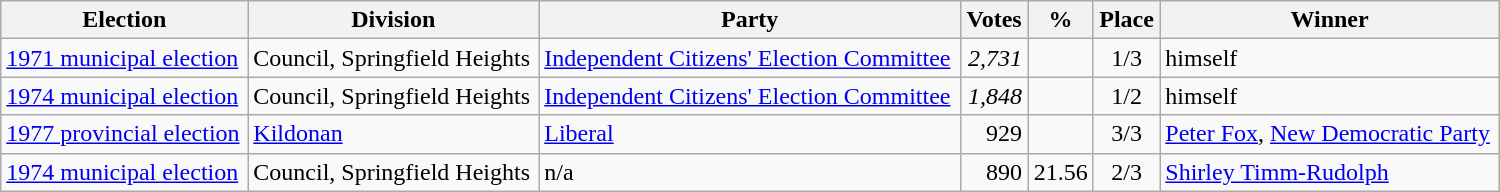<table class="wikitable" width="1000">
<tr>
<th align="left">Election</th>
<th align="left">Division</th>
<th align="left">Party</th>
<th align="right">Votes</th>
<th align="right">%</th>
<th align="center">Place</th>
<th align="center">Winner</th>
</tr>
<tr>
<td align="left"><a href='#'>1971 municipal election</a></td>
<td align="left">Council, Springfield Heights</td>
<td align="left"><a href='#'>Independent Citizens' Election Committee</a></td>
<td align="right"><em>2,731</em></td>
<td align="right"></td>
<td align="center">1/3</td>
<td align="left">himself</td>
</tr>
<tr>
<td align="left"><a href='#'>1974 municipal election</a></td>
<td align="left">Council, Springfield Heights</td>
<td align="left"><a href='#'>Independent Citizens' Election Committee</a></td>
<td align="right"><em>1,848</em></td>
<td align="right"></td>
<td align="center">1/2</td>
<td align="left">himself</td>
</tr>
<tr>
<td align="left"><a href='#'>1977 provincial election</a></td>
<td align="left"><a href='#'>Kildonan</a></td>
<td align="left"><a href='#'>Liberal</a></td>
<td align="right">929</td>
<td align="right"></td>
<td align="center">3/3</td>
<td align="left"><a href='#'>Peter Fox</a>, <a href='#'>New Democratic Party</a></td>
</tr>
<tr>
<td align="left"><a href='#'>1974 municipal election</a></td>
<td align="left">Council, Springfield Heights</td>
<td align="left">n/a</td>
<td align="right">890</td>
<td align="right">21.56</td>
<td align="center">2/3</td>
<td align="left"><a href='#'>Shirley Timm-Rudolph</a></td>
</tr>
</table>
